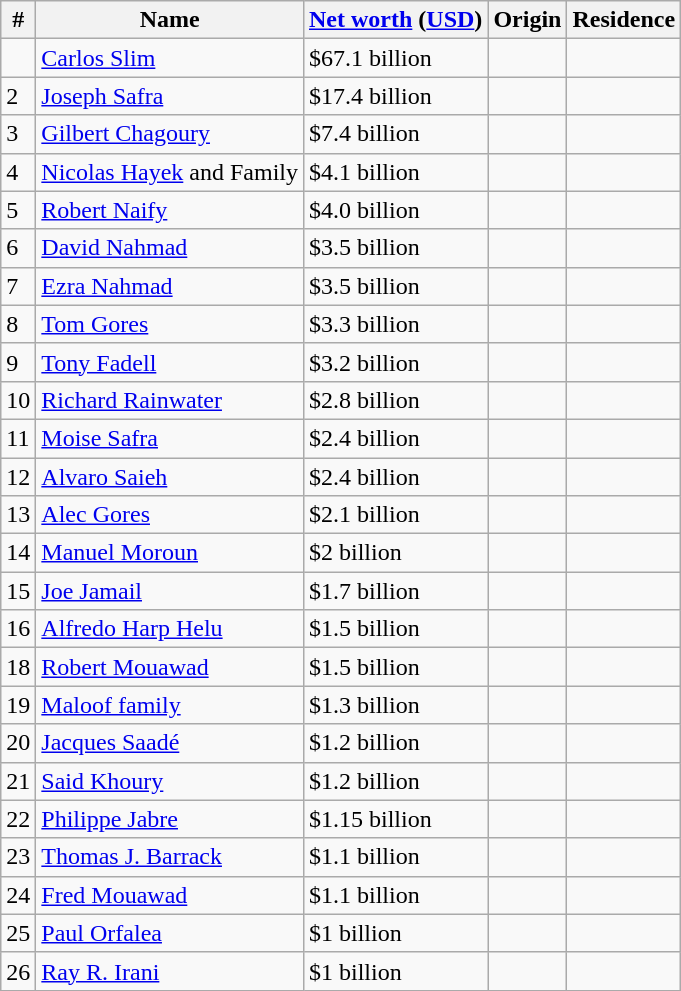<table class="wikitable sortable">
<tr>
<th>#</th>
<th>Name</th>
<th><a href='#'>Net worth</a> (<a href='#'>USD</a>)</th>
<th>Origin</th>
<th>Residence</th>
</tr>
<tr>
<td></td>
<td><a href='#'>Carlos Slim</a></td>
<td>$67.1 billion </td>
<td></td>
<td></td>
</tr>
<tr>
<td>2</td>
<td><a href='#'>Joseph Safra</a></td>
<td>$17.4 billion</td>
<td></td>
<td></td>
</tr>
<tr>
<td>3</td>
<td><a href='#'>Gilbert Chagoury</a></td>
<td>$7.4 billion</td>
<td></td>
<td></td>
</tr>
<tr>
<td>4</td>
<td><a href='#'>Nicolas Hayek</a> and Family</td>
<td>$4.1 billion</td>
<td></td>
<td></td>
</tr>
<tr>
<td>5</td>
<td><a href='#'>Robert Naify</a></td>
<td>$4.0 billion</td>
<td></td>
<td></td>
</tr>
<tr>
<td>6</td>
<td><a href='#'>David Nahmad</a></td>
<td>$3.5 billion</td>
<td></td>
<td></td>
</tr>
<tr>
<td>7</td>
<td><a href='#'>Ezra Nahmad</a></td>
<td>$3.5 billion</td>
<td></td>
<td></td>
</tr>
<tr>
<td>8</td>
<td><a href='#'>Tom Gores</a></td>
<td>$3.3 billion</td>
<td></td>
<td></td>
</tr>
<tr>
<td>9</td>
<td><a href='#'>Tony Fadell</a></td>
<td>$3.2 billion</td>
<td></td>
<td></td>
</tr>
<tr>
<td>10</td>
<td><a href='#'>Richard Rainwater</a></td>
<td>$2.8 billion</td>
<td></td>
<td></td>
</tr>
<tr>
<td>11</td>
<td><a href='#'>Moise Safra</a></td>
<td>$2.4 billion</td>
<td></td>
<td></td>
</tr>
<tr>
<td>12</td>
<td><a href='#'>Alvaro Saieh</a></td>
<td>$2.4 billion</td>
<td></td>
<td></td>
</tr>
<tr>
<td>13</td>
<td><a href='#'>Alec Gores</a></td>
<td>$2.1 billion</td>
<td></td>
<td><br></td>
</tr>
<tr>
<td>14</td>
<td><a href='#'>Manuel Moroun</a></td>
<td>$2 billion</td>
<td></td>
<td></td>
</tr>
<tr>
<td>15</td>
<td><a href='#'>Joe Jamail</a></td>
<td>$1.7 billion</td>
<td></td>
<td></td>
</tr>
<tr>
<td>16</td>
<td><a href='#'>Alfredo Harp Helu</a></td>
<td>$1.5 billion</td>
<td></td>
<td></td>
</tr>
<tr>
<td>18</td>
<td><a href='#'>Robert Mouawad</a></td>
<td>$1.5 billion</td>
<td></td>
<td></td>
</tr>
<tr>
<td>19</td>
<td><a href='#'>Maloof family</a></td>
<td>$1.3 billion</td>
<td></td>
<td></td>
</tr>
<tr>
<td>20</td>
<td><a href='#'>Jacques Saadé</a></td>
<td>$1.2 billion</td>
<td></td>
<td><br></td>
</tr>
<tr>
<td>21</td>
<td><a href='#'>Said Khoury</a></td>
<td>$1.2 billion</td>
<td></td>
<td></td>
</tr>
<tr>
<td>22</td>
<td><a href='#'>Philippe Jabre</a></td>
<td>$1.15 billion</td>
<td></td>
<td></td>
</tr>
<tr>
<td>23</td>
<td><a href='#'>Thomas J. Barrack</a></td>
<td>$1.1 billion</td>
<td></td>
<td></td>
</tr>
<tr>
<td>24</td>
<td><a href='#'>Fred Mouawad</a></td>
<td>$1.1 billion</td>
<td></td>
<td></td>
</tr>
<tr>
<td>25</td>
<td><a href='#'>Paul Orfalea</a></td>
<td>$1 billion</td>
<td></td>
<td></td>
</tr>
<tr>
<td>26</td>
<td><a href='#'>Ray R. Irani</a></td>
<td>$1 billion</td>
<td></td>
<td></td>
</tr>
</table>
